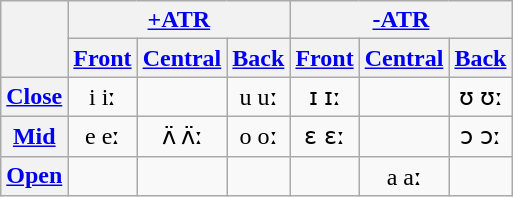<table class="wikitable" style="text-align:center">
<tr>
<th rowspan="2"></th>
<th colspan="3"><a href='#'>+ATR</a></th>
<th colspan="3"><a href='#'>-ATR</a></th>
</tr>
<tr>
<th><a href='#'>Front</a></th>
<th><a href='#'>Central</a></th>
<th><a href='#'>Back</a></th>
<th><a href='#'>Front</a></th>
<th><a href='#'>Central</a></th>
<th><a href='#'>Back</a></th>
</tr>
<tr align="center">
<th><a href='#'>Close</a></th>
<td>i iː</td>
<td></td>
<td>u uː</td>
<td>ɪ ɪː</td>
<td></td>
<td>ʊ ʊː</td>
</tr>
<tr>
<th><a href='#'>Mid</a></th>
<td>e eː</td>
<td>ʌ̈ ʌ̈ː</td>
<td>o oː</td>
<td>ɛ ɛː</td>
<td></td>
<td>ɔ ɔː</td>
</tr>
<tr align="center">
<th><a href='#'>Open</a></th>
<td></td>
<td></td>
<td></td>
<td></td>
<td>a aː</td>
<td></td>
</tr>
</table>
